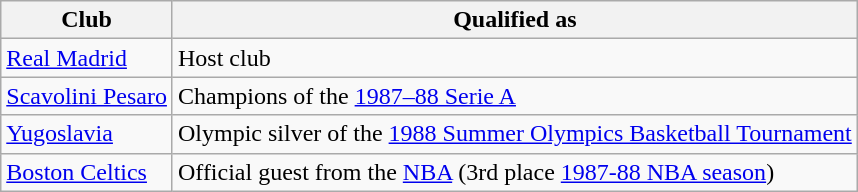<table class="wikitable" style="margin-left:0.5em;">
<tr>
<th>Club</th>
<th>Qualified as</th>
</tr>
<tr>
<td> <a href='#'>Real Madrid</a></td>
<td>Host club</td>
</tr>
<tr>
<td> <a href='#'>Scavolini Pesaro</a></td>
<td>Champions of the <a href='#'>1987–88 Serie A</a></td>
</tr>
<tr>
<td> <a href='#'>Yugoslavia</a></td>
<td>Olympic silver of the <a href='#'>1988 Summer Olympics Basketball Tournament</a></td>
</tr>
<tr>
<td> <a href='#'>Boston Celtics</a></td>
<td>Official guest from the <a href='#'>NBA</a> (3rd place <a href='#'>1987-88 NBA season</a>)</td>
</tr>
</table>
